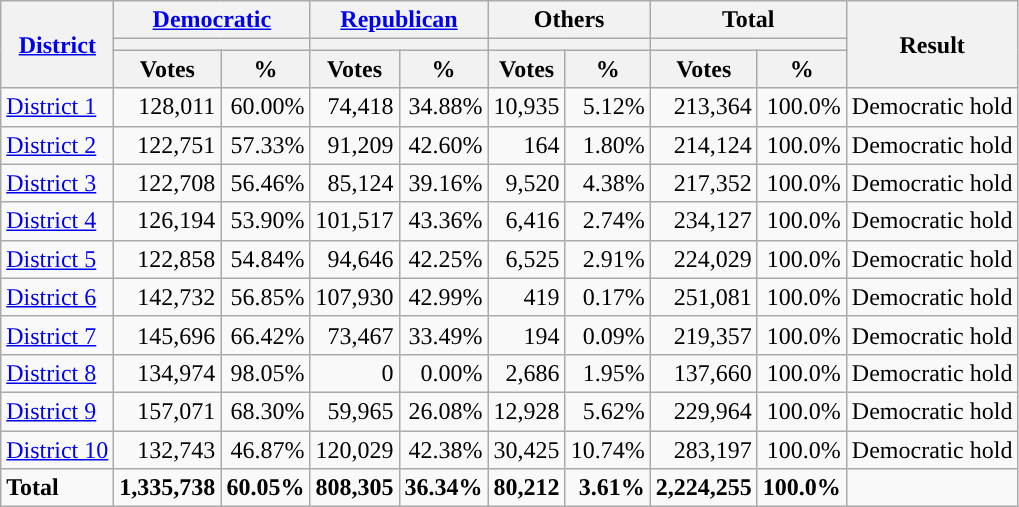<table class="wikitable plainrowheaders sortable" style="font-size:100%; text-align:right;">
<tr>
<th scope=col rowspan=3><a href='#'>District</a></th>
<th scope=col colspan=2><a href='#'>Democratic</a></th>
<th scope=col colspan=2><a href='#'>Republican</a></th>
<th scope=col colspan=2>Others</th>
<th scope=col colspan=2>Total</th>
<th scope=col rowspan=3>Result</th>
</tr>
<tr>
<th scope=col colspan=2 style="background:"></th>
<th scope=col colspan=2 style="background:"></th>
<th scope=col colspan=2></th>
<th scope=col colspan=2></th>
</tr>
<tr>
<th scope=col data-sort-type="number">Votes</th>
<th scope=col data-sort-type="number">%</th>
<th scope=col data-sort-type="number">Votes</th>
<th scope=col data-sort-type="number">%</th>
<th scope=col data-sort-type="number">Votes</th>
<th scope=col data-sort-type="number">%</th>
<th scope=col data-sort-type="number">Votes</th>
<th scope=col data-sort-type="number">%</th>
</tr>
<tr>
<td align=left><a href='#'>District 1</a></td>
<td>128,011</td>
<td>60.00%</td>
<td>74,418</td>
<td>34.88%</td>
<td>10,935</td>
<td>5.12%</td>
<td>213,364</td>
<td>100.0%</td>
<td align=left>Democratic hold</td>
</tr>
<tr>
<td align=left><a href='#'>District 2</a></td>
<td>122,751</td>
<td>57.33%</td>
<td>91,209</td>
<td>42.60%</td>
<td>164</td>
<td>1.80%</td>
<td>214,124</td>
<td>100.0%</td>
<td align=left>Democratic hold</td>
</tr>
<tr>
<td align=left><a href='#'>District 3</a></td>
<td>122,708</td>
<td>56.46%</td>
<td>85,124</td>
<td>39.16%</td>
<td>9,520</td>
<td>4.38%</td>
<td>217,352</td>
<td>100.0%</td>
<td align=left>Democratic hold</td>
</tr>
<tr>
<td align=left><a href='#'>District 4</a></td>
<td>126,194</td>
<td>53.90%</td>
<td>101,517</td>
<td>43.36%</td>
<td>6,416</td>
<td>2.74%</td>
<td>234,127</td>
<td>100.0%</td>
<td align=left>Democratic hold</td>
</tr>
<tr>
<td align=left><a href='#'>District 5</a></td>
<td>122,858</td>
<td>54.84%</td>
<td>94,646</td>
<td>42.25%</td>
<td>6,525</td>
<td>2.91%</td>
<td>224,029</td>
<td>100.0%</td>
<td align=left>Democratic hold</td>
</tr>
<tr>
<td align=left><a href='#'>District 6</a></td>
<td>142,732</td>
<td>56.85%</td>
<td>107,930</td>
<td>42.99%</td>
<td>419</td>
<td>0.17%</td>
<td>251,081</td>
<td>100.0%</td>
<td align=left>Democratic hold</td>
</tr>
<tr>
<td align=left><a href='#'>District 7</a></td>
<td>145,696</td>
<td>66.42%</td>
<td>73,467</td>
<td>33.49%</td>
<td>194</td>
<td>0.09%</td>
<td>219,357</td>
<td>100.0%</td>
<td align=left>Democratic hold</td>
</tr>
<tr>
<td align=left><a href='#'>District 8</a></td>
<td>134,974</td>
<td>98.05%</td>
<td>0</td>
<td>0.00%</td>
<td>2,686</td>
<td>1.95%</td>
<td>137,660</td>
<td>100.0%</td>
<td align=left>Democratic hold</td>
</tr>
<tr>
<td align=left><a href='#'>District 9</a></td>
<td>157,071</td>
<td>68.30%</td>
<td>59,965</td>
<td>26.08%</td>
<td>12,928</td>
<td>5.62%</td>
<td>229,964</td>
<td>100.0%</td>
<td align=left>Democratic hold</td>
</tr>
<tr>
<td align=left><a href='#'>District 10</a></td>
<td>132,743</td>
<td>46.87%</td>
<td>120,029</td>
<td>42.38%</td>
<td>30,425</td>
<td>10.74%</td>
<td>283,197</td>
<td>100.0%</td>
<td align=left>Democratic hold</td>
</tr>
<tr class="sortbottom" style="font-weight:bold">
<td align=left>Total</td>
<td>1,335,738</td>
<td>60.05%</td>
<td>808,305</td>
<td>36.34%</td>
<td>80,212</td>
<td>3.61%</td>
<td>2,224,255</td>
<td>100.0%</td>
<td></td>
</tr>
</table>
